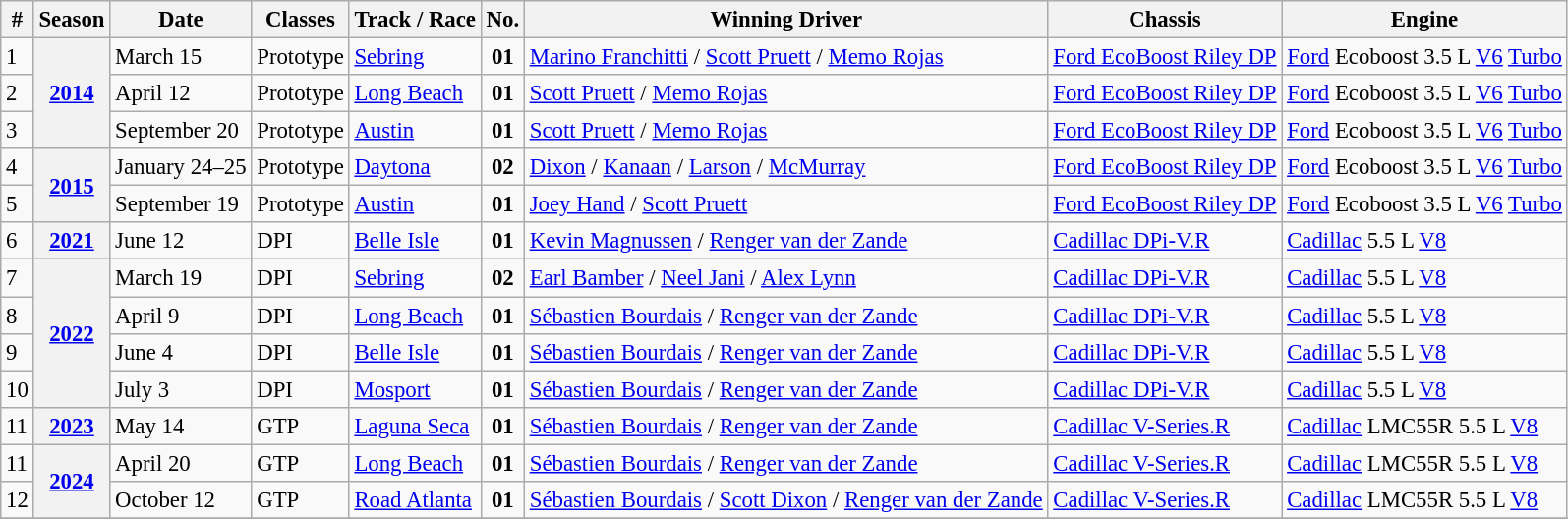<table class="wikitable" style="font-size:95%;">
<tr>
<th>#</th>
<th>Season</th>
<th>Date</th>
<th>Classes</th>
<th>Track / Race</th>
<th>No.</th>
<th>Winning Driver</th>
<th>Chassis</th>
<th>Engine</th>
</tr>
<tr>
<td>1</td>
<th rowspan=3 style="text-align:center"><a href='#'>2014</a></th>
<td>March 15</td>
<td>Prototype</td>
<td><a href='#'>Sebring</a></td>
<td style="text-align:center"><strong>01</strong></td>
<td style="text-align:left"> <a href='#'>Marino Franchitti</a> /  <a href='#'>Scott Pruett</a> /  <a href='#'>Memo Rojas</a></td>
<td><a href='#'>Ford EcoBoost Riley DP</a></td>
<td><a href='#'>Ford</a> Ecoboost 3.5 L <a href='#'>V6</a> <a href='#'>Turbo</a></td>
</tr>
<tr>
<td>2</td>
<td>April 12</td>
<td>Prototype</td>
<td><a href='#'>Long Beach</a></td>
<td style="text-align:center"><strong>01</strong></td>
<td style="text-align:left"> <a href='#'>Scott Pruett</a> /  <a href='#'>Memo Rojas</a></td>
<td><a href='#'>Ford EcoBoost Riley DP</a></td>
<td><a href='#'>Ford</a> Ecoboost 3.5 L <a href='#'>V6</a> <a href='#'>Turbo</a></td>
</tr>
<tr>
<td>3</td>
<td>September 20</td>
<td>Prototype</td>
<td><a href='#'>Austin</a></td>
<td style="text-align:center"><strong>01</strong></td>
<td style="text-align:left"> <a href='#'>Scott Pruett</a> /  <a href='#'>Memo Rojas</a></td>
<td><a href='#'>Ford EcoBoost Riley DP</a></td>
<td><a href='#'>Ford</a> Ecoboost 3.5 L <a href='#'>V6</a> <a href='#'>Turbo</a></td>
</tr>
<tr>
<td>4</td>
<th rowspan=2 style="text-align:center"><a href='#'>2015</a></th>
<td>January 24–25</td>
<td>Prototype</td>
<td><a href='#'>Daytona</a></td>
<td style="text-align:center"><strong>02</strong></td>
<td style="text-align:left"> <a href='#'>Dixon</a> /  <a href='#'>Kanaan</a> /  <a href='#'>Larson</a> /  <a href='#'>McMurray</a></td>
<td><a href='#'>Ford EcoBoost Riley DP</a></td>
<td><a href='#'>Ford</a> Ecoboost 3.5 L <a href='#'>V6</a> <a href='#'>Turbo</a></td>
</tr>
<tr>
<td>5</td>
<td>September 19</td>
<td>Prototype</td>
<td><a href='#'>Austin</a></td>
<td style="text-align:center"><strong>01</strong></td>
<td style="text-align:left"> <a href='#'>Joey Hand</a> /  <a href='#'>Scott Pruett</a></td>
<td><a href='#'>Ford EcoBoost Riley DP</a></td>
<td><a href='#'>Ford</a> Ecoboost 3.5 L <a href='#'>V6</a> <a href='#'>Turbo</a></td>
</tr>
<tr>
<td>6</td>
<th rowspan=1 style="text-align:center"><a href='#'>2021</a></th>
<td>June 12</td>
<td>DPI</td>
<td><a href='#'>Belle Isle</a></td>
<td style="text-align:center"><strong>01</strong></td>
<td style="text-align:left"> <a href='#'>Kevin Magnussen</a> /  <a href='#'>Renger van der Zande</a></td>
<td><a href='#'>Cadillac DPi-V.R</a></td>
<td><a href='#'>Cadillac</a> 5.5 L <a href='#'>V8</a></td>
</tr>
<tr>
<td>7</td>
<th rowspan=4 style="text-align:center"><a href='#'>2022</a></th>
<td>March 19</td>
<td>DPI</td>
<td><a href='#'>Sebring</a></td>
<td style="text-align:center"><strong>02</strong></td>
<td style="text-align:left"> <a href='#'>Earl Bamber</a> /  <a href='#'>Neel Jani</a> /  <a href='#'>Alex Lynn</a></td>
<td><a href='#'>Cadillac DPi-V.R</a></td>
<td><a href='#'>Cadillac</a> 5.5 L <a href='#'>V8</a></td>
</tr>
<tr>
<td>8</td>
<td>April 9</td>
<td>DPI</td>
<td><a href='#'>Long Beach</a></td>
<td style="text-align:center"><strong>01</strong></td>
<td style="text-align:left"> <a href='#'>Sébastien Bourdais</a> /  <a href='#'>Renger van der Zande</a></td>
<td><a href='#'>Cadillac DPi-V.R</a></td>
<td><a href='#'>Cadillac</a> 5.5 L <a href='#'>V8</a></td>
</tr>
<tr>
<td>9</td>
<td>June 4</td>
<td>DPI</td>
<td><a href='#'>Belle Isle</a></td>
<td style="text-align:center"><strong>01</strong></td>
<td style="text-align:left"> <a href='#'>Sébastien Bourdais</a> /  <a href='#'>Renger van der Zande</a></td>
<td><a href='#'>Cadillac DPi-V.R</a></td>
<td><a href='#'>Cadillac</a> 5.5 L <a href='#'>V8</a></td>
</tr>
<tr>
<td>10</td>
<td>July 3</td>
<td>DPI</td>
<td><a href='#'>Mosport</a></td>
<td style="text-align:center"><strong>01</strong></td>
<td style="text-align:left"> <a href='#'>Sébastien Bourdais</a> /  <a href='#'>Renger van der Zande</a></td>
<td><a href='#'>Cadillac DPi-V.R</a></td>
<td><a href='#'>Cadillac</a> 5.5 L <a href='#'>V8</a></td>
</tr>
<tr>
<td>11</td>
<th rowspan=1 style="text-align:center"><a href='#'>2023</a></th>
<td>May 14</td>
<td>GTP</td>
<td><a href='#'>Laguna Seca</a></td>
<td style="text-align:center"><strong>01</strong></td>
<td style="text-align:left"> <a href='#'>Sébastien Bourdais</a> /  <a href='#'>Renger van der Zande</a></td>
<td><a href='#'>Cadillac V-Series.R</a></td>
<td><a href='#'>Cadillac</a> LMC55R 5.5 L <a href='#'>V8</a></td>
</tr>
<tr>
<td>11</td>
<th rowspan=2 style="text-align:center"><a href='#'>2024</a></th>
<td>April 20</td>
<td>GTP</td>
<td><a href='#'>Long Beach</a></td>
<td style="text-align:center"><strong>01</strong></td>
<td style="text-align:left"> <a href='#'>Sébastien Bourdais</a> /  <a href='#'>Renger van der Zande</a></td>
<td><a href='#'>Cadillac V-Series.R</a></td>
<td><a href='#'>Cadillac</a> LMC55R 5.5 L <a href='#'>V8</a></td>
</tr>
<tr>
<td>12</td>
<td>October 12</td>
<td>GTP</td>
<td><a href='#'>Road Atlanta</a></td>
<td style="text-align:center"><strong>01</strong></td>
<td style="text-align:left"> <a href='#'>Sébastien Bourdais</a> /  <a href='#'>Scott Dixon</a> /  <a href='#'>Renger van der Zande</a></td>
<td><a href='#'>Cadillac V-Series.R</a></td>
<td><a href='#'>Cadillac</a> LMC55R 5.5 L <a href='#'>V8</a></td>
</tr>
<tr>
</tr>
</table>
